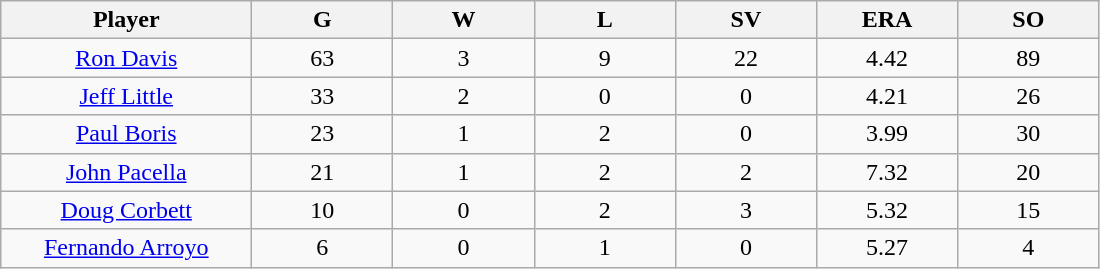<table class="wikitable sortable">
<tr>
<th bgcolor="#DDDDFF" width="16%">Player</th>
<th bgcolor="#DDDDFF" width="9%">G</th>
<th bgcolor="#DDDDFF" width="9%">W</th>
<th bgcolor="#DDDDFF" width="9%">L</th>
<th bgcolor="#DDDDFF" width="9%">SV</th>
<th bgcolor="#DDDDFF" width="9%">ERA</th>
<th bgcolor="#DDDDFF" width="9%">SO</th>
</tr>
<tr align="center">
<td><a href='#'>Ron Davis</a></td>
<td>63</td>
<td>3</td>
<td>9</td>
<td>22</td>
<td>4.42</td>
<td>89</td>
</tr>
<tr align="center">
<td><a href='#'>Jeff Little</a></td>
<td>33</td>
<td>2</td>
<td>0</td>
<td>0</td>
<td>4.21</td>
<td>26</td>
</tr>
<tr align="center">
<td><a href='#'>Paul Boris</a></td>
<td>23</td>
<td>1</td>
<td>2</td>
<td>0</td>
<td>3.99</td>
<td>30</td>
</tr>
<tr align=center>
<td><a href='#'>John Pacella</a></td>
<td>21</td>
<td>1</td>
<td>2</td>
<td>2</td>
<td>7.32</td>
<td>20</td>
</tr>
<tr align=center>
<td><a href='#'>Doug Corbett</a></td>
<td>10</td>
<td>0</td>
<td>2</td>
<td>3</td>
<td>5.32</td>
<td>15</td>
</tr>
<tr align=center>
<td><a href='#'>Fernando Arroyo</a></td>
<td>6</td>
<td>0</td>
<td>1</td>
<td>0</td>
<td>5.27</td>
<td>4</td>
</tr>
</table>
